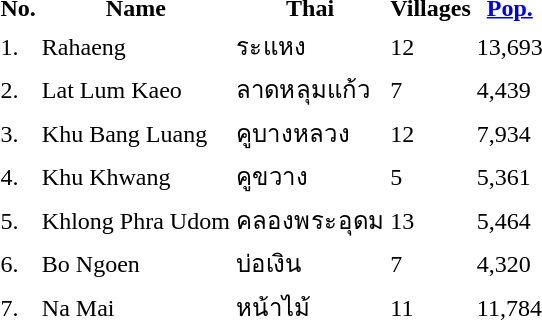<table>
<tr>
<th>No.</th>
<th>Name</th>
<th>Thai</th>
<th>Villages</th>
<th><a href='#'>Pop.</a></th>
</tr>
<tr>
<td>1.</td>
<td>Rahaeng</td>
<td>ระแหง</td>
<td>12</td>
<td>13,693</td>
</tr>
<tr>
<td>2.</td>
<td>Lat Lum Kaeo</td>
<td>ลาดหลุมแก้ว</td>
<td>7</td>
<td>4,439</td>
</tr>
<tr>
<td>3.</td>
<td>Khu Bang Luang</td>
<td>คูบางหลวง</td>
<td>12</td>
<td>7,934</td>
</tr>
<tr>
<td>4.</td>
<td>Khu Khwang</td>
<td>คูขวาง</td>
<td>5</td>
<td>5,361</td>
</tr>
<tr>
<td>5.</td>
<td>Khlong Phra Udom</td>
<td>คลองพระอุดม</td>
<td>13</td>
<td>5,464</td>
</tr>
<tr>
<td>6.</td>
<td>Bo Ngoen</td>
<td>บ่อเงิน</td>
<td>7</td>
<td>4,320</td>
</tr>
<tr>
<td>7.</td>
<td>Na Mai</td>
<td>หน้าไม้</td>
<td>11</td>
<td>11,784</td>
</tr>
</table>
